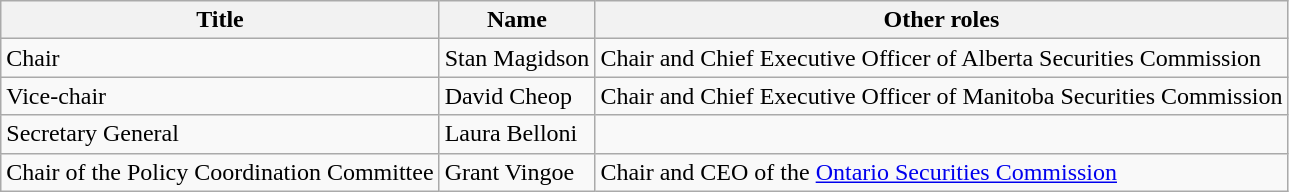<table class="wikitable">
<tr>
<th>Title</th>
<th>Name</th>
<th>Other roles</th>
</tr>
<tr>
<td>Chair</td>
<td>Stan Magidson</td>
<td>Chair and Chief Executive Officer of Alberta Securities Commission</td>
</tr>
<tr>
<td>Vice-chair</td>
<td>David Cheop</td>
<td>Chair and Chief Executive Officer of Manitoba Securities Commission</td>
</tr>
<tr>
<td>Secretary General</td>
<td>Laura Belloni</td>
<td></td>
</tr>
<tr>
<td>Chair of the Policy Coordination Committee</td>
<td>Grant Vingoe</td>
<td>Chair and CEO of the <a href='#'>Ontario Securities Commission</a></td>
</tr>
</table>
